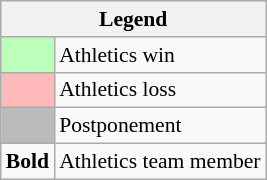<table class="wikitable" style="font-size:90%">
<tr>
<th colspan="2">Legend</th>
</tr>
<tr>
<td style="background:#bfb;"> </td>
<td>Athletics win</td>
</tr>
<tr>
<td style="background:#fbb;"> </td>
<td>Athletics loss</td>
</tr>
<tr>
<td style="background:#bbb;"> </td>
<td>Postponement</td>
</tr>
<tr>
<td><strong>Bold</strong></td>
<td>Athletics team member</td>
</tr>
</table>
